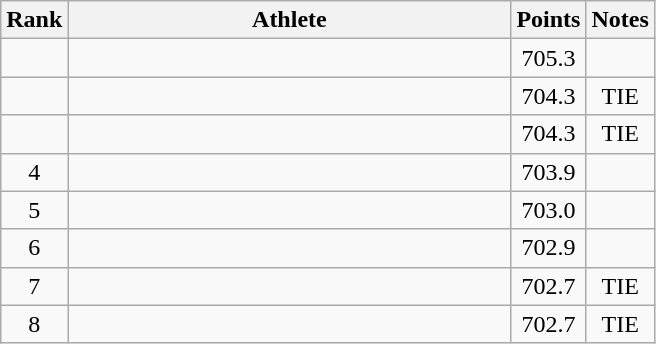<table class="wikitable" style="text-align:center">
<tr>
<th>Rank</th>
<th Style="width:18em">Athlete</th>
<th>Points</th>
<th>Notes</th>
</tr>
<tr>
<td></td>
<td style="text-align:left"></td>
<td>705.3</td>
<td></td>
</tr>
<tr>
<td></td>
<td style="text-align:left"></td>
<td>704.3</td>
<td>TIE</td>
</tr>
<tr>
<td></td>
<td style="text-align:left"></td>
<td>704.3</td>
<td>TIE</td>
</tr>
<tr>
<td>4</td>
<td style="text-align:left"></td>
<td>703.9</td>
<td></td>
</tr>
<tr>
<td>5</td>
<td style="text-align:left"></td>
<td>703.0</td>
<td></td>
</tr>
<tr>
<td>6</td>
<td style="text-align:left"></td>
<td>702.9</td>
<td></td>
</tr>
<tr>
<td>7</td>
<td style="text-align:left"></td>
<td>702.7</td>
<td>TIE</td>
</tr>
<tr>
<td>8</td>
<td style="text-align:left"></td>
<td>702.7</td>
<td>TIE</td>
</tr>
</table>
